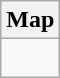<table class="wikitable">
<tr>
<th>Map</th>
</tr>
<tr>
<td><div><br> 





</div></td>
</tr>
</table>
